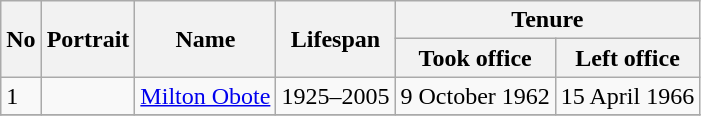<table class="wikitable">
<tr>
<th scope="col" rowspan="2">No</th>
<th scope="col" rowspan="2">Portrait</th>
<th scope="col" rowspan="2">Name</th>
<th scope="col" rowspan="2">Lifespan</th>
<th scope="col" colspan="2">Tenure</th>
</tr>
<tr>
<th scope="col">Took office</th>
<th scope="col">Left office</th>
</tr>
<tr>
<td>1</td>
<td></td>
<td><a href='#'>Milton Obote</a></td>
<td>1925–2005</td>
<td>9 October 1962</td>
<td>15 April 1966</td>
</tr>
<tr>
</tr>
</table>
